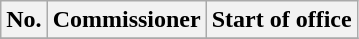<table class="wikitable">
<tr>
<th>No.</th>
<th>Commissioner</th>
<th>Start of office</th>
</tr>
<tr>
</tr>
</table>
